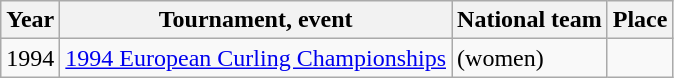<table class="wikitable">
<tr>
<th scope="col">Year</th>
<th scope="col">Tournament, event</th>
<th scope="col">National team</th>
<th scope="col">Place</th>
</tr>
<tr>
<td>1994</td>
<td><a href='#'>1994 European Curling Championships</a></td>
<td> (women)</td>
<td></td>
</tr>
</table>
